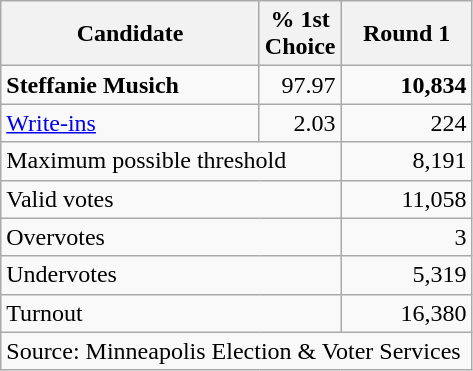<table class="wikitable">
<tr>
<th style="width:165px">Candidate</th>
<th>% 1st<br>Choice</th>
<th style="width:80px">Round 1</th>
</tr>
<tr>
<td><strong>Steffanie Musich</strong></td>
<td align="right">97.97</td>
<td align="right"><strong>10,834</strong></td>
</tr>
<tr>
<td><a href='#'>Write-ins</a></td>
<td align="right">2.03</td>
<td align="right">224</td>
</tr>
<tr>
<td colspan="2">Maximum possible threshold</td>
<td align="right">8,191</td>
</tr>
<tr>
<td colspan="2">Valid votes</td>
<td align="right">11,058</td>
</tr>
<tr>
<td colspan="2">Overvotes</td>
<td align="right">3</td>
</tr>
<tr>
<td colspan="2">Undervotes</td>
<td align="right">5,319</td>
</tr>
<tr>
<td colspan="2">Turnout</td>
<td align="right">16,380</td>
</tr>
<tr>
<td colspan="3">Source: Minneapolis Election & Voter Services</td>
</tr>
</table>
